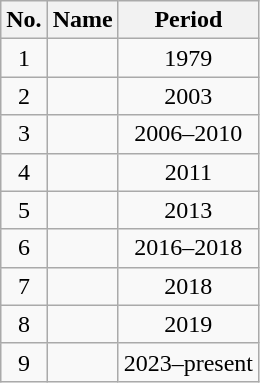<table class="wikitable">
<tr>
<th>No.</th>
<th>Name</th>
<th>Period</th>
</tr>
<tr>
<td align="center">1</td>
<td style="text-align: left;">  </td>
<td align="center">1979</td>
</tr>
<tr>
<td align="center">2</td>
<td style="text-align: left;"> </td>
<td align="center">2003</td>
</tr>
<tr>
<td align="center">3</td>
<td style="text-align: left;">  </td>
<td align="center">2006–2010</td>
</tr>
<tr>
<td align="center">4</td>
<td style="text-align: left;"> </td>
<td align="center">2011</td>
</tr>
<tr>
<td align="center">5</td>
<td style="text-align: left;"> </td>
<td align="center">2013</td>
</tr>
<tr>
<td align="center">6</td>
<td style="text-align: left;"> </td>
<td align="center">2016–2018</td>
</tr>
<tr>
<td align="center">7</td>
<td style="text-align: left;"> </td>
<td align="center">2018</td>
</tr>
<tr>
<td align="center">8</td>
<td style="text-align: left;"> </td>
<td align="center">2019</td>
</tr>
<tr>
<td align="center">9</td>
<td> </td>
<td align="center">2023–present</td>
</tr>
</table>
